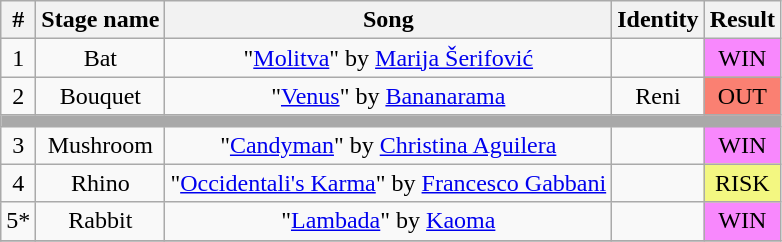<table class="wikitable plainrowheaders" style="text-align: center;">
<tr>
<th>#</th>
<th>Stage name</th>
<th>Song</th>
<th>Identity</th>
<th>Result</th>
</tr>
<tr>
<td>1</td>
<td>Bat</td>
<td>"<a href='#'>Molitva</a>" by <a href='#'>Marija Šerifović</a></td>
<td></td>
<td bgcolor="#F888FD">WIN</td>
</tr>
<tr>
<td>2</td>
<td>Bouquet</td>
<td>"<a href='#'>Venus</a>" by <a href='#'>Bananarama</a></td>
<td>Reni</td>
<td bgcolor=salmon>OUT</td>
</tr>
<tr>
<td colspan="5" style="background:darkgray"></td>
</tr>
<tr>
<td>3</td>
<td>Mushroom</td>
<td>"<a href='#'>Candyman</a>" by <a href='#'>Christina Aguilera</a></td>
<td></td>
<td bgcolor="#F888FD">WIN</td>
</tr>
<tr>
<td>4</td>
<td>Rhino</td>
<td>"<a href='#'>Occidentali's Karma</a>" by <a href='#'>Francesco Gabbani</a></td>
<td></td>
<td bgcolor="#F3F781">RISK</td>
</tr>
<tr>
<td>5*</td>
<td>Rabbit</td>
<td>"<a href='#'>Lambada</a>" by <a href='#'>Kaoma</a></td>
<td></td>
<td bgcolor="#F888FD">WIN</td>
</tr>
<tr>
</tr>
</table>
